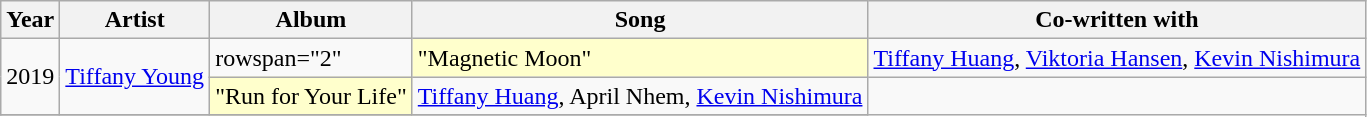<table class="wikitable">
<tr>
<th>Year</th>
<th>Artist</th>
<th>Album</th>
<th>Song</th>
<th>Co-written with</th>
</tr>
<tr>
<td rowspan="2">2019</td>
<td rowspan="2"><a href='#'>Tiffany Young</a></td>
<td>rowspan="2" </td>
<td style="background:#ffffcc">"Magnetic Moon"</td>
<td><a href='#'>Tiffany Huang</a>, <a href='#'>Viktoria Hansen</a>, <a href='#'>Kevin Nishimura</a></td>
</tr>
<tr>
<td style="background:#ffffcc">"Run for Your Life"</td>
<td><a href='#'>Tiffany Huang</a>, April Nhem, <a href='#'>Kevin Nishimura</a></td>
</tr>
<tr>
</tr>
</table>
